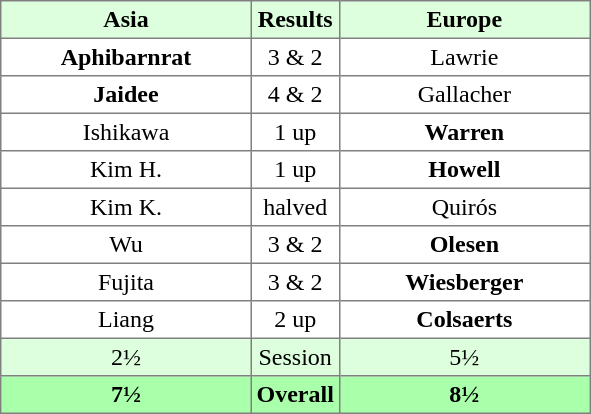<table border="1" cellpadding="3" style="border-collapse:collapse; text-align:center;">
<tr style="background:#ddffdd;">
<th width=160>Asia</th>
<th>Results</th>
<th width=160>Europe</th>
</tr>
<tr>
<td><strong>Aphibarnrat</strong></td>
<td>3 & 2</td>
<td>Lawrie</td>
</tr>
<tr>
<td><strong>Jaidee</strong></td>
<td>4 & 2</td>
<td>Gallacher</td>
</tr>
<tr>
<td>Ishikawa</td>
<td>1 up</td>
<td><strong>Warren</strong></td>
</tr>
<tr>
<td>Kim H.</td>
<td>1 up</td>
<td><strong>Howell</strong></td>
</tr>
<tr>
<td>Kim K.</td>
<td>halved</td>
<td>Quirós</td>
</tr>
<tr>
<td>Wu</td>
<td>3 & 2</td>
<td><strong>Olesen</strong></td>
</tr>
<tr>
<td>Fujita</td>
<td>3 & 2</td>
<td><strong>Wiesberger</strong></td>
</tr>
<tr>
<td>Liang</td>
<td>2 up</td>
<td><strong>Colsaerts</strong></td>
</tr>
<tr style="background:#ddffdd;">
<td>2½</td>
<td>Session</td>
<td>5½</td>
</tr>
<tr style="background:#aaffaa;">
<th>7½</th>
<th>Overall</th>
<th>8½</th>
</tr>
</table>
